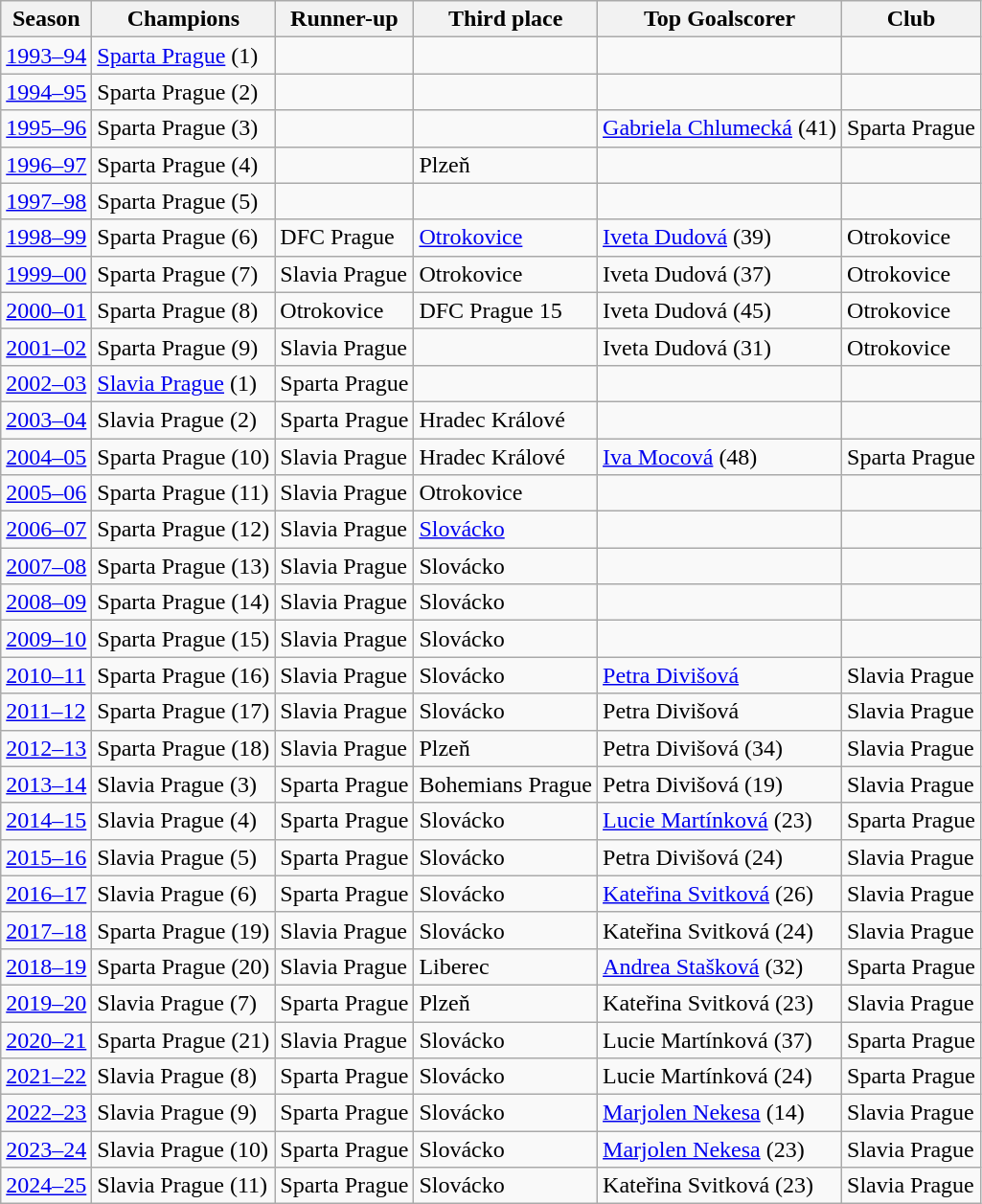<table class="wikitable">
<tr>
<th>Season</th>
<th>Champions</th>
<th>Runner-up</th>
<th>Third place</th>
<th>Top Goalscorer</th>
<th>Club</th>
</tr>
<tr>
<td><a href='#'>1993–94</a></td>
<td><a href='#'>Sparta Prague</a> (1)</td>
<td></td>
<td></td>
<td></td>
<td></td>
</tr>
<tr>
<td><a href='#'>1994–95</a></td>
<td>Sparta Prague (2)</td>
<td></td>
<td></td>
<td></td>
<td></td>
</tr>
<tr>
<td><a href='#'>1995–96</a></td>
<td>Sparta Prague (3)</td>
<td></td>
<td></td>
<td> <a href='#'>Gabriela Chlumecká</a> (41)</td>
<td>Sparta Prague</td>
</tr>
<tr>
<td><a href='#'>1996–97</a></td>
<td>Sparta Prague (4)</td>
<td></td>
<td>Plzeň</td>
<td></td>
<td></td>
</tr>
<tr>
<td><a href='#'>1997–98</a></td>
<td>Sparta Prague (5)</td>
<td></td>
<td></td>
<td></td>
<td></td>
</tr>
<tr>
<td><a href='#'>1998–99</a></td>
<td>Sparta Prague (6)</td>
<td>DFC Prague</td>
<td><a href='#'>Otrokovice</a></td>
<td> <a href='#'>Iveta Dudová</a> (39)</td>
<td>Otrokovice</td>
</tr>
<tr>
<td><a href='#'>1999–00</a></td>
<td>Sparta Prague (7)</td>
<td>Slavia Prague</td>
<td>Otrokovice</td>
<td> Iveta Dudová (37)</td>
<td>Otrokovice</td>
</tr>
<tr>
<td><a href='#'>2000–01</a></td>
<td>Sparta Prague (8)</td>
<td>Otrokovice</td>
<td>DFC Prague 15</td>
<td> Iveta Dudová (45)</td>
<td>Otrokovice</td>
</tr>
<tr>
<td><a href='#'>2001–02</a></td>
<td>Sparta Prague (9)</td>
<td>Slavia Prague</td>
<td></td>
<td> Iveta Dudová (31)</td>
<td>Otrokovice</td>
</tr>
<tr>
<td><a href='#'>2002–03</a></td>
<td><a href='#'>Slavia Prague</a> (1)</td>
<td>Sparta Prague</td>
<td></td>
<td></td>
<td></td>
</tr>
<tr>
<td><a href='#'>2003–04</a></td>
<td>Slavia Prague (2)</td>
<td>Sparta Prague</td>
<td>Hradec Králové</td>
<td></td>
<td></td>
</tr>
<tr>
<td><a href='#'>2004–05</a></td>
<td>Sparta Prague (10)</td>
<td>Slavia Prague</td>
<td>Hradec Králové</td>
<td> <a href='#'>Iva Mocová</a> (48)</td>
<td>Sparta Prague</td>
</tr>
<tr>
<td><a href='#'>2005–06</a></td>
<td>Sparta Prague (11)</td>
<td>Slavia Prague</td>
<td>Otrokovice</td>
<td></td>
<td></td>
</tr>
<tr>
<td><a href='#'>2006–07</a></td>
<td>Sparta Prague (12)</td>
<td>Slavia Prague</td>
<td><a href='#'>Slovácko</a></td>
<td></td>
<td></td>
</tr>
<tr>
<td><a href='#'>2007–08</a></td>
<td>Sparta Prague (13)</td>
<td>Slavia Prague</td>
<td>Slovácko</td>
<td></td>
<td></td>
</tr>
<tr>
<td><a href='#'>2008–09</a></td>
<td>Sparta Prague (14)</td>
<td>Slavia Prague</td>
<td>Slovácko</td>
<td></td>
<td></td>
</tr>
<tr>
<td><a href='#'>2009–10</a></td>
<td>Sparta Prague (15)</td>
<td>Slavia Prague</td>
<td>Slovácko</td>
<td></td>
<td></td>
</tr>
<tr>
<td><a href='#'>2010–11</a></td>
<td>Sparta Prague (16)</td>
<td>Slavia Prague</td>
<td>Slovácko</td>
<td> <a href='#'>Petra Divišová</a></td>
<td>Slavia Prague</td>
</tr>
<tr>
<td><a href='#'>2011–12</a></td>
<td>Sparta Prague (17)</td>
<td>Slavia Prague</td>
<td>Slovácko</td>
<td> Petra Divišová</td>
<td>Slavia Prague</td>
</tr>
<tr>
<td><a href='#'>2012–13</a></td>
<td>Sparta Prague (18)</td>
<td>Slavia Prague</td>
<td>Plzeň</td>
<td> Petra Divišová (34)</td>
<td>Slavia Prague</td>
</tr>
<tr>
<td><a href='#'>2013–14</a></td>
<td>Slavia Prague (3)</td>
<td>Sparta Prague</td>
<td>Bohemians Prague</td>
<td> Petra Divišová (19)</td>
<td>Slavia Prague</td>
</tr>
<tr>
<td><a href='#'>2014–15</a></td>
<td>Slavia Prague (4)</td>
<td>Sparta Prague</td>
<td>Slovácko</td>
<td> <a href='#'>Lucie Martínková</a> (23)</td>
<td>Sparta Prague</td>
</tr>
<tr>
<td><a href='#'>2015–16</a></td>
<td>Slavia Prague (5)</td>
<td>Sparta Prague</td>
<td>Slovácko</td>
<td> Petra Divišová (24)</td>
<td>Slavia Prague</td>
</tr>
<tr>
<td><a href='#'>2016–17</a></td>
<td>Slavia Prague (6)</td>
<td>Sparta Prague</td>
<td>Slovácko</td>
<td>  <a href='#'>Kateřina Svitková</a> (26)</td>
<td>Slavia Prague</td>
</tr>
<tr>
<td><a href='#'>2017–18</a></td>
<td>Sparta Prague (19)</td>
<td>Slavia Prague</td>
<td>Slovácko</td>
<td>  Kateřina Svitková (24)</td>
<td>Slavia Prague</td>
</tr>
<tr>
<td><a href='#'>2018–19</a></td>
<td>Sparta Prague (20)</td>
<td>Slavia Prague</td>
<td>Liberec</td>
<td>  <a href='#'>Andrea Stašková</a> (32)</td>
<td>Sparta Prague</td>
</tr>
<tr>
<td><a href='#'>2019–20</a></td>
<td>Slavia Prague (7)</td>
<td>Sparta Prague</td>
<td>Plzeň</td>
<td>  Kateřina Svitková (23)</td>
<td>Slavia Prague</td>
</tr>
<tr>
<td><a href='#'>2020–21</a></td>
<td>Sparta Prague (21)</td>
<td>Slavia Prague</td>
<td>Slovácko</td>
<td>  Lucie Martínková (37)</td>
<td>Sparta Prague</td>
</tr>
<tr>
<td><a href='#'>2021–22</a></td>
<td>Slavia Prague (8)</td>
<td>Sparta Prague</td>
<td>Slovácko</td>
<td>  Lucie Martínková (24)</td>
<td>Sparta Prague</td>
</tr>
<tr>
<td><a href='#'>2022–23</a></td>
<td>Slavia Prague (9)</td>
<td>Sparta Prague</td>
<td>Slovácko</td>
<td> <a href='#'>Marjolen Nekesa</a> (14)</td>
<td>Slavia Prague</td>
</tr>
<tr>
<td><a href='#'>2023–24</a></td>
<td>Slavia Prague (10)</td>
<td>Sparta Prague</td>
<td>Slovácko</td>
<td> <a href='#'>Marjolen Nekesa</a> (23)</td>
<td>Slavia Prague</td>
</tr>
<tr>
<td><a href='#'>2024–25</a></td>
<td>Slavia Prague (11)</td>
<td>Sparta Prague</td>
<td>Slovácko</td>
<td> Kateřina Svitková (23)</td>
<td>Slavia Prague</td>
</tr>
</table>
